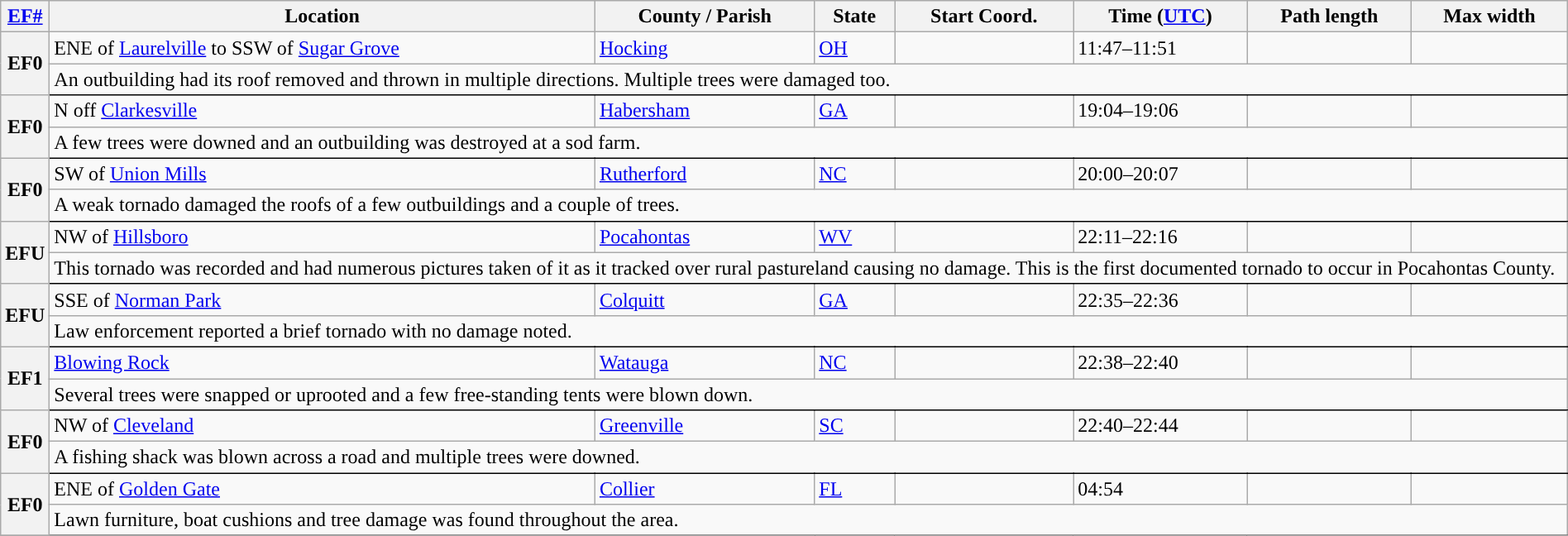<table class="wikitable sortable" style="width:100%;">
<tr>
<th scope="col" width="2%" align="center"><a href='#'>EF#</a></th>
<th scope="col" align="center" class="unsortable">Location</th>
<th scope="col" align="center" class="unsortable">County / Parish</th>
<th scope="col" align="center">State</th>
<th scope="col" align="center">Start Coord.</th>
<th scope="col" align="center">Time (<a href='#'>UTC</a>)</th>
<th scope="col" align="center">Path length</th>
<th scope="col" align="center">Max width</th>
</tr>
<tr>
<th scope="row" rowspan="2" style="background-color:#">EF0</th>
<td>ENE of <a href='#'>Laurelville</a> to SSW of <a href='#'>Sugar Grove</a></td>
<td><a href='#'>Hocking</a></td>
<td><a href='#'>OH</a></td>
<td></td>
<td>11:47–11:51</td>
<td></td>
<td></td>
</tr>
<tr class="expand-child">
<td colspan="8" style=" border-bottom: 1px solid black;">An outbuilding had its roof removed and thrown in multiple directions. Multiple trees were damaged too.</td>
</tr>
<tr>
<th scope="row" rowspan="2" style="background-color:#">EF0</th>
<td>N off <a href='#'>Clarkesville</a></td>
<td><a href='#'>Habersham</a></td>
<td><a href='#'>GA</a></td>
<td></td>
<td>19:04–19:06</td>
<td></td>
<td></td>
</tr>
<tr class="expand-child">
<td colspan="8" style=" border-bottom: 1px solid black;">A few trees were downed and an outbuilding was destroyed at a sod farm.</td>
</tr>
<tr>
<th scope="row" rowspan="2" style="background-color:#">EF0</th>
<td>SW of <a href='#'>Union Mills</a></td>
<td><a href='#'>Rutherford</a></td>
<td><a href='#'>NC</a></td>
<td></td>
<td>20:00–20:07</td>
<td></td>
<td></td>
</tr>
<tr class="expand-child">
<td colspan="8" style=" border-bottom: 1px solid black;">A weak tornado damaged the roofs of a few outbuildings and a couple of trees.</td>
</tr>
<tr>
<th scope="row" rowspan="2" style="background-color:#">EFU</th>
<td>NW of <a href='#'>Hillsboro</a></td>
<td><a href='#'>Pocahontas</a></td>
<td><a href='#'>WV</a></td>
<td></td>
<td>22:11–22:16</td>
<td></td>
<td></td>
</tr>
<tr class="expand-child">
<td colspan="8" style=" border-bottom: 1px solid black;">This tornado was recorded and had numerous pictures taken of it as it tracked over rural pastureland causing no damage. This is the first documented tornado to occur in Pocahontas County.</td>
</tr>
<tr>
<th scope="row" rowspan="2" style="background-color:#">EFU</th>
<td>SSE of <a href='#'>Norman Park</a></td>
<td><a href='#'>Colquitt</a></td>
<td><a href='#'>GA</a></td>
<td></td>
<td>22:35–22:36</td>
<td></td>
<td></td>
</tr>
<tr class="expand-child">
<td colspan="8" style=" border-bottom: 1px solid black;">Law enforcement reported a brief tornado with no damage noted.</td>
</tr>
<tr>
<th scope="row" rowspan="2" style="background-color:#">EF1</th>
<td><a href='#'>Blowing Rock</a></td>
<td><a href='#'>Watauga</a></td>
<td><a href='#'>NC</a></td>
<td></td>
<td>22:38–22:40</td>
<td></td>
<td></td>
</tr>
<tr class="expand-child">
<td colspan="8" style=" border-bottom: 1px solid black;">Several trees were snapped or uprooted and a few free-standing tents were blown down.</td>
</tr>
<tr>
<th scope="row" rowspan="2" style="background-color:#">EF0</th>
<td>NW of <a href='#'>Cleveland</a></td>
<td><a href='#'>Greenville</a></td>
<td><a href='#'>SC</a></td>
<td></td>
<td>22:40–22:44</td>
<td></td>
<td></td>
</tr>
<tr class="expand-child">
<td colspan="8" style=" border-bottom: 1px solid black;">A fishing shack was blown across a road and multiple trees were downed.</td>
</tr>
<tr>
<th scope="row" rowspan="2" style="background-color:#">EF0</th>
<td>ENE of <a href='#'>Golden Gate</a></td>
<td><a href='#'>Collier</a></td>
<td><a href='#'>FL</a></td>
<td></td>
<td>04:54</td>
<td></td>
<td></td>
</tr>
<tr class="expand-child">
<td colspan="8" style=" border-bottom: 1px solid black;">Lawn furniture, boat cushions and tree damage was found throughout the area.</td>
</tr>
<tr>
</tr>
</table>
